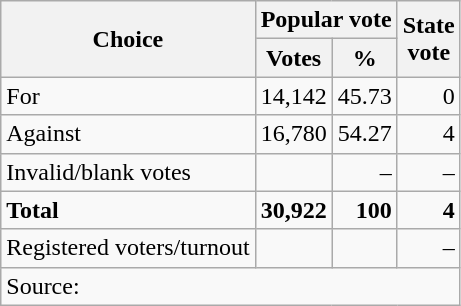<table class=wikitable style=text-align:right>
<tr>
<th rowspan=2>Choice</th>
<th colspan=2>Popular vote</th>
<th rowspan=2>State<br>vote</th>
</tr>
<tr>
<th>Votes</th>
<th>%</th>
</tr>
<tr>
<td align=left>For</td>
<td>14,142</td>
<td>45.73</td>
<td>0</td>
</tr>
<tr>
<td align=left>Against</td>
<td>16,780</td>
<td>54.27</td>
<td>4</td>
</tr>
<tr>
<td align=left>Invalid/blank votes</td>
<td></td>
<td>–</td>
<td>–</td>
</tr>
<tr>
<td align=left><strong>Total</strong></td>
<td><strong>30,922</strong></td>
<td><strong>100</strong></td>
<td><strong>4</strong></td>
</tr>
<tr>
<td align=left>Registered voters/turnout</td>
<td></td>
<td></td>
<td>–</td>
</tr>
<tr>
<td colspan=4 align=left>Source: </td>
</tr>
</table>
